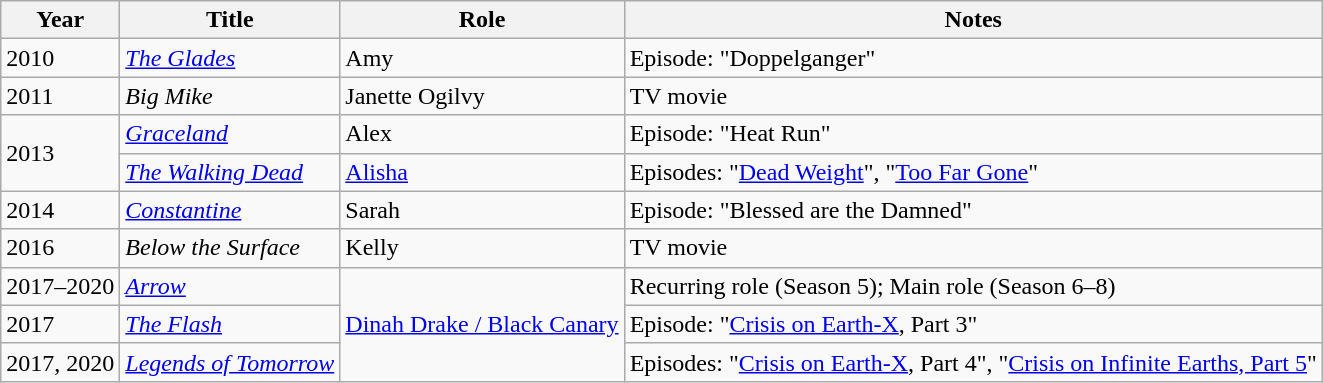<table class="wikitable sortable">
<tr>
<th>Year</th>
<th>Title</th>
<th>Role</th>
<th class="unsortable">Notes</th>
</tr>
<tr>
<td>2010</td>
<td><em><a href='#'>The Glades</a></em></td>
<td>Amy</td>
<td>Episode: "Doppelganger"</td>
</tr>
<tr>
<td>2011</td>
<td><em>Big Mike</em></td>
<td>Janette Ogilvy</td>
<td>TV movie</td>
</tr>
<tr>
<td rowspan=2>2013</td>
<td><em><a href='#'>Graceland</a></em></td>
<td>Alex</td>
<td>Episode: "Heat Run"</td>
</tr>
<tr>
<td><em><a href='#'>The Walking Dead</a></em></td>
<td><a href='#'>Alisha</a></td>
<td>Episodes: "<a href='#'>Dead Weight</a>", "<a href='#'>Too Far Gone</a>"</td>
</tr>
<tr>
<td>2014</td>
<td><em><a href='#'>Constantine</a></em></td>
<td>Sarah</td>
<td>Episode: "Blessed are the Damned"</td>
</tr>
<tr>
<td>2016</td>
<td><em>Below the Surface</em></td>
<td>Kelly</td>
<td>TV movie</td>
</tr>
<tr>
<td>2017–2020</td>
<td><em><a href='#'>Arrow</a></em></td>
<td rowspan="3"><a href='#'>Dinah Drake / Black Canary</a></td>
<td>Recurring role (Season 5); Main role (Season 6–8)</td>
</tr>
<tr>
<td>2017</td>
<td><em><a href='#'>The Flash</a></em></td>
<td>Episode: "<a href='#'>Crisis on Earth-X</a>, Part 3"</td>
</tr>
<tr>
<td>2017, 2020</td>
<td><em><a href='#'>Legends of Tomorrow</a></em></td>
<td>Episodes: "<a href='#'>Crisis on Earth-X</a>, Part 4", "<a href='#'>Crisis on Infinite Earths, Part 5</a>"</td>
</tr>
</table>
